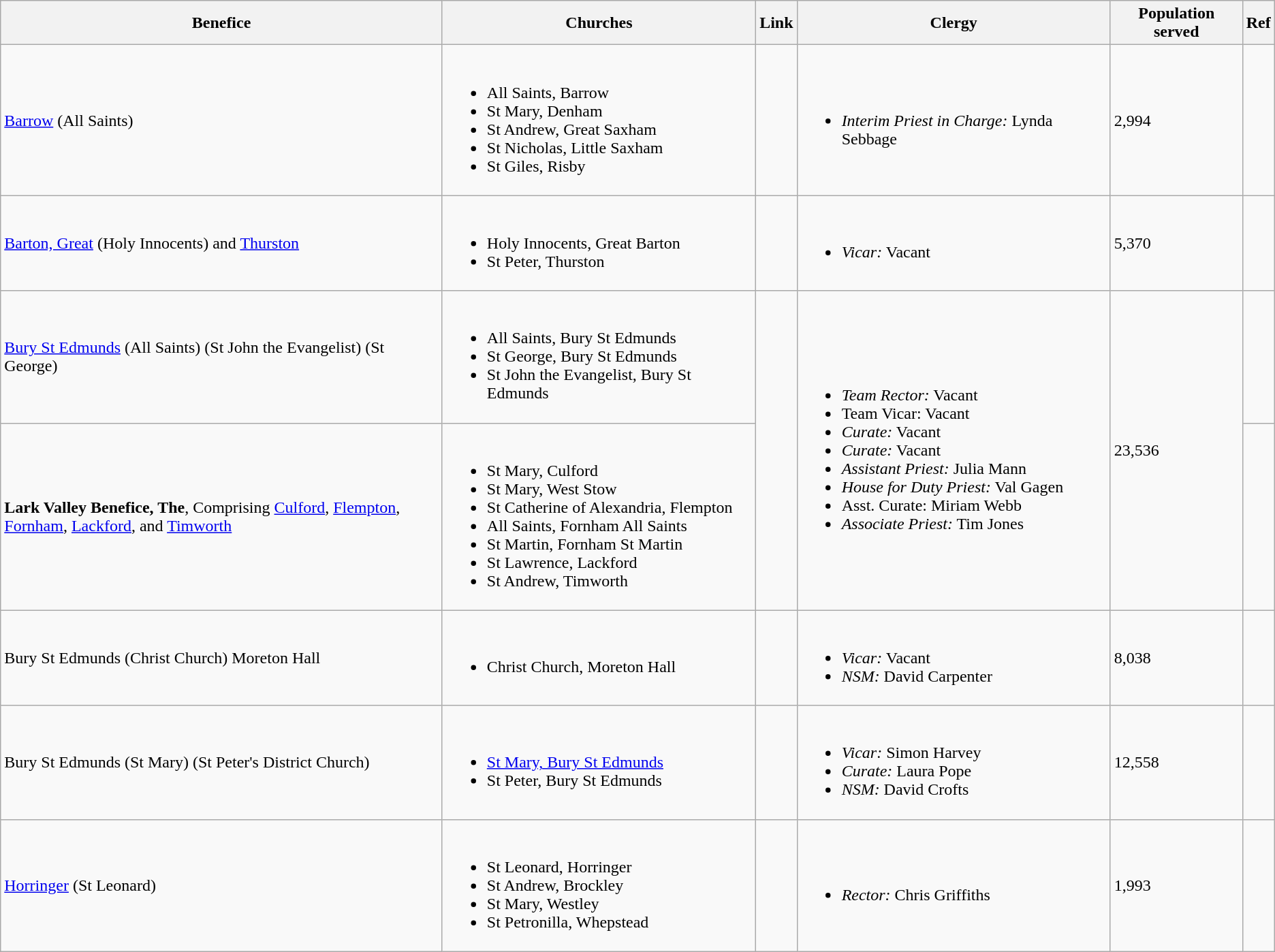<table class="wikitable">
<tr>
<th width="425">Benefice</th>
<th>Churches</th>
<th>Link</th>
<th>Clergy</th>
<th>Population served</th>
<th>Ref</th>
</tr>
<tr>
<td><a href='#'>Barrow</a> (All Saints)</td>
<td><br><ul><li>All Saints, Barrow</li><li>St Mary, Denham</li><li>St Andrew, Great Saxham</li><li>St Nicholas, Little Saxham</li><li>St Giles, Risby</li></ul></td>
<td></td>
<td><br><ul><li><em>Interim Priest in Charge:</em> Lynda Sebbage</li></ul></td>
<td>2,994</td>
<td></td>
</tr>
<tr>
<td><a href='#'>Barton, Great</a> (Holy Innocents) and <a href='#'>Thurston</a></td>
<td><br><ul><li>Holy Innocents, Great Barton</li><li>St Peter, Thurston</li></ul></td>
<td></td>
<td><br><ul><li><em>Vicar:</em> Vacant</li></ul></td>
<td>5,370</td>
<td></td>
</tr>
<tr>
<td><a href='#'>Bury St Edmunds</a> (All Saints) (St John the Evangelist) (St George)</td>
<td><br><ul><li>All Saints, Bury St Edmunds</li><li>St George, Bury St Edmunds</li><li>St John the Evangelist, Bury St Edmunds</li></ul></td>
<td rowspan="2"></td>
<td rowspan="2"><br><ul><li><em>Team Rector:</em> Vacant</li><li>Team Vicar: Vacant</li><li><em>Curate:</em> Vacant</li><li><em>Curate:</em> Vacant</li><li><em>Assistant Priest:</em> Julia Mann</li><li><em>House for Duty Priest:</em> Val Gagen</li><li>Asst. Curate: Miriam Webb</li><li><em>Associate Priest:</em> Tim Jones</li></ul></td>
<td rowspan="2">23,536</td>
<td></td>
</tr>
<tr>
<td><strong>Lark Valley Benefice, The</strong>, Comprising <a href='#'>Culford</a>, <a href='#'>Flempton</a>, <a href='#'>Fornham</a>, <a href='#'>Lackford</a>, and <a href='#'>Timworth</a></td>
<td><br><ul><li>St Mary, Culford</li><li>St Mary, West Stow</li><li>St Catherine of Alexandria, Flempton</li><li>All Saints, Fornham All Saints</li><li>St Martin, Fornham St Martin</li><li>St Lawrence, Lackford</li><li>St Andrew, Timworth</li></ul></td>
<td></td>
</tr>
<tr>
<td>Bury St Edmunds (Christ Church) Moreton Hall</td>
<td><br><ul><li>Christ Church, Moreton Hall</li></ul></td>
<td></td>
<td><br><ul><li><em>Vicar:</em> Vacant</li><li><em>NSM:</em> David Carpenter</li></ul></td>
<td>8,038</td>
<td></td>
</tr>
<tr>
<td>Bury St Edmunds (St Mary) (St Peter's District Church)</td>
<td><br><ul><li><a href='#'>St Mary, Bury St Edmunds</a></li><li>St Peter, Bury St Edmunds</li></ul></td>
<td></td>
<td><br><ul><li><em>Vicar:</em> Simon Harvey</li><li><em>Curate:</em> Laura Pope</li><li><em>NSM:</em> David Crofts</li></ul></td>
<td>12,558</td>
<td></td>
</tr>
<tr>
<td><a href='#'>Horringer</a> (St Leonard)</td>
<td><br><ul><li>St Leonard, Horringer</li><li>St Andrew, Brockley</li><li>St Mary, Westley</li><li>St Petronilla, Whepstead</li></ul></td>
<td></td>
<td><br><ul><li><em>Rector:</em> Chris Griffiths</li></ul></td>
<td>1,993</td>
<td></td>
</tr>
</table>
